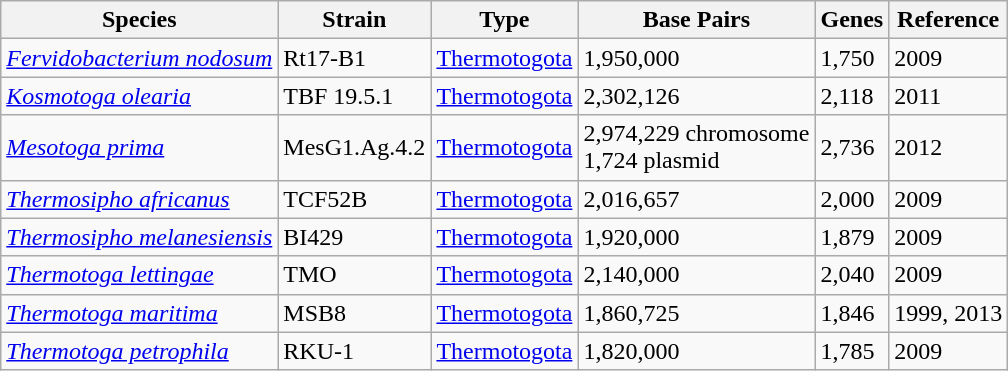<table class="wikitable sortable">
<tr>
<th>Species</th>
<th>Strain</th>
<th>Type</th>
<th>Base Pairs</th>
<th>Genes</th>
<th>Reference</th>
</tr>
<tr>
<td><em><a href='#'>Fervidobacterium nodosum</a></em></td>
<td>Rt17-B1</td>
<td><a href='#'>Thermotogota</a></td>
<td>1,950,000</td>
<td>1,750</td>
<td>2009</td>
</tr>
<tr>
<td><em><a href='#'>Kosmotoga olearia</a></em></td>
<td>TBF 19.5.1</td>
<td><a href='#'>Thermotogota</a></td>
<td>2,302,126</td>
<td>2,118</td>
<td>2011</td>
</tr>
<tr>
<td><em><a href='#'>Mesotoga prima</a></em></td>
<td>MesG1.Ag.4.2</td>
<td><a href='#'>Thermotogota</a></td>
<td>2,974,229 chromosome<br>1,724 plasmid</td>
<td>2,736</td>
<td>2012</td>
</tr>
<tr>
<td><em><a href='#'>Thermosipho africanus</a></em></td>
<td>TCF52B</td>
<td><a href='#'>Thermotogota</a></td>
<td>2,016,657</td>
<td>2,000</td>
<td>2009</td>
</tr>
<tr>
<td><em><a href='#'>Thermosipho melanesiensis</a></em></td>
<td>BI429</td>
<td><a href='#'>Thermotogota</a></td>
<td>1,920,000</td>
<td>1,879</td>
<td>2009</td>
</tr>
<tr>
<td><em><a href='#'>Thermotoga lettingae</a></em></td>
<td>TMO</td>
<td><a href='#'>Thermotogota</a></td>
<td>2,140,000</td>
<td>2,040</td>
<td>2009</td>
</tr>
<tr>
<td><em><a href='#'>Thermotoga maritima</a></em></td>
<td>MSB8</td>
<td><a href='#'>Thermotogota</a></td>
<td>1,860,725</td>
<td>1,846</td>
<td>1999, 2013</td>
</tr>
<tr>
<td><em><a href='#'>Thermotoga petrophila</a></em></td>
<td>RKU-1</td>
<td><a href='#'>Thermotogota</a></td>
<td>1,820,000</td>
<td>1,785</td>
<td>2009</td>
</tr>
</table>
